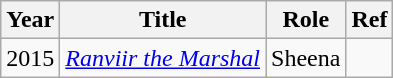<table class="wikitable sortable">
<tr>
<th>Year</th>
<th>Title</th>
<th>Role</th>
<th class="unsortable">Ref</th>
</tr>
<tr>
<td>2015</td>
<td><em><a href='#'>Ranviir the Marshal</a></em></td>
<td>Sheena</td>
<td></td>
</tr>
</table>
